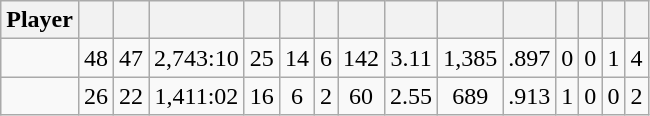<table class="wikitable sortable" style="text-align:center;">
<tr>
<th>Player</th>
<th></th>
<th></th>
<th></th>
<th></th>
<th></th>
<th></th>
<th></th>
<th></th>
<th></th>
<th></th>
<th></th>
<th></th>
<th></th>
<th></th>
</tr>
<tr>
<td></td>
<td>48</td>
<td>47</td>
<td>2,743:10</td>
<td>25</td>
<td>14</td>
<td>6</td>
<td>142</td>
<td>3.11</td>
<td>1,385</td>
<td>.897</td>
<td>0</td>
<td>0</td>
<td>1</td>
<td>4</td>
</tr>
<tr>
<td></td>
<td>26</td>
<td>22</td>
<td>1,411:02</td>
<td>16</td>
<td>6</td>
<td>2</td>
<td>60</td>
<td>2.55</td>
<td>689</td>
<td>.913</td>
<td>1</td>
<td>0</td>
<td>0</td>
<td>2</td>
</tr>
</table>
